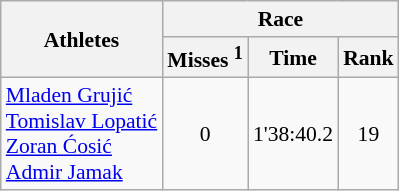<table class="wikitable" border="1" style="font-size:90%">
<tr>
<th rowspan=2>Athletes</th>
<th colspan=3>Race</th>
</tr>
<tr>
<th>Misses <sup>1</sup></th>
<th>Time</th>
<th>Rank</th>
</tr>
<tr>
<td><a href='#'>Mladen Grujić</a><br><a href='#'>Tomislav Lopatić</a><br><a href='#'>Zoran Ćosić</a><br><a href='#'>Admir Jamak</a></td>
<td align=center>0</td>
<td align=center>1'38:40.2</td>
<td align=center>19</td>
</tr>
</table>
